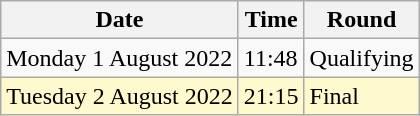<table class="wikitable">
<tr>
<th>Date</th>
<th>Time</th>
<th>Round</th>
</tr>
<tr>
<td>Monday 1 August 2022</td>
<td>11:48</td>
<td>Qualifying</td>
</tr>
<tr>
<td style=background:lemonchiffon>Tuesday 2 August 2022</td>
<td style=background:lemonchiffon>21:15</td>
<td style=background:lemonchiffon>Final</td>
</tr>
</table>
